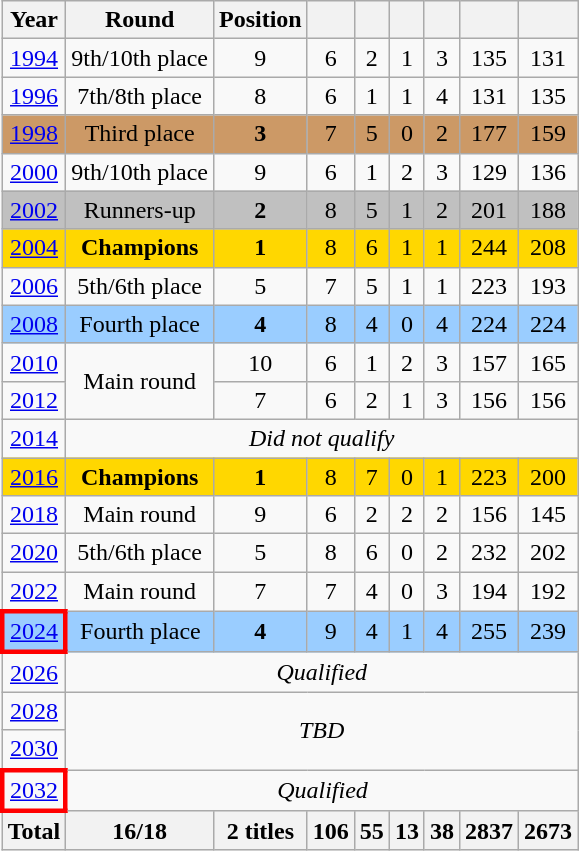<table class="wikitable" style="text-align: center;">
<tr>
<th>Year</th>
<th>Round</th>
<th>Position</th>
<th></th>
<th></th>
<th></th>
<th></th>
<th></th>
<th></th>
</tr>
<tr>
<td> <a href='#'>1994</a></td>
<td>9th/10th place</td>
<td>9</td>
<td>6</td>
<td>2</td>
<td>1</td>
<td>3</td>
<td>135</td>
<td>131</td>
</tr>
<tr>
<td> <a href='#'>1996</a></td>
<td>7th/8th place</td>
<td>8</td>
<td>6</td>
<td>1</td>
<td>1</td>
<td>4</td>
<td>131</td>
<td>135</td>
</tr>
<tr style="background:#c96;">
<td> <a href='#'>1998</a></td>
<td>Third place</td>
<td><strong>3</strong> </td>
<td>7</td>
<td>5</td>
<td>0</td>
<td>2</td>
<td>177</td>
<td>159</td>
</tr>
<tr>
<td> <a href='#'>2000</a></td>
<td>9th/10th place</td>
<td>9</td>
<td>6</td>
<td>1</td>
<td>2</td>
<td>3</td>
<td>129</td>
<td>136</td>
</tr>
<tr style="background:silver;">
<td> <a href='#'>2002</a></td>
<td>Runners-up</td>
<td><strong>2</strong> </td>
<td>8</td>
<td>5</td>
<td>1</td>
<td>2</td>
<td>201</td>
<td>188</td>
</tr>
<tr style="background:gold;">
<td> <a href='#'>2004</a></td>
<td><strong>Champions</strong></td>
<td><strong>1</strong> </td>
<td>8</td>
<td>6</td>
<td>1</td>
<td>1</td>
<td>244</td>
<td>208</td>
</tr>
<tr>
<td> <a href='#'>2006</a></td>
<td>5th/6th place</td>
<td>5</td>
<td>7</td>
<td>5</td>
<td>1</td>
<td>1</td>
<td>223</td>
<td>193</td>
</tr>
<tr bgcolor=9acdff>
<td> <a href='#'>2008</a></td>
<td>Fourth place</td>
<td><strong>4</strong></td>
<td>8</td>
<td>4</td>
<td>0</td>
<td>4</td>
<td>224</td>
<td>224</td>
</tr>
<tr>
<td> <a href='#'>2010</a></td>
<td rowspan=2>Main round</td>
<td>10</td>
<td>6</td>
<td>1</td>
<td>2</td>
<td>3</td>
<td>157</td>
<td>165</td>
</tr>
<tr>
<td> <a href='#'>2012</a></td>
<td>7</td>
<td>6</td>
<td>2</td>
<td>1</td>
<td>3</td>
<td>156</td>
<td>156</td>
</tr>
<tr>
<td> <a href='#'>2014</a></td>
<td colspan=8><em>Did not qualify</em></td>
</tr>
<tr style="background:gold;">
<td> <a href='#'>2016</a></td>
<td><strong>Champions</strong></td>
<td><strong>1</strong> </td>
<td>8</td>
<td>7</td>
<td>0</td>
<td>1</td>
<td>223</td>
<td>200</td>
</tr>
<tr>
<td> <a href='#'>2018</a></td>
<td>Main round</td>
<td>9</td>
<td>6</td>
<td>2</td>
<td>2</td>
<td>2</td>
<td>156</td>
<td>145</td>
</tr>
<tr>
<td> <a href='#'>2020</a></td>
<td>5th/6th place</td>
<td>5</td>
<td>8</td>
<td>6</td>
<td>0</td>
<td>2</td>
<td>232</td>
<td>202</td>
</tr>
<tr>
<td> <a href='#'>2022</a></td>
<td>Main round</td>
<td>7</td>
<td>7</td>
<td>4</td>
<td>0</td>
<td>3</td>
<td>194</td>
<td>192</td>
</tr>
<tr bgcolor=9acdff>
<td style="border: 3px solid red"> <a href='#'>2024</a></td>
<td>Fourth place</td>
<td><strong>4</strong></td>
<td>9</td>
<td>4</td>
<td>1</td>
<td>4</td>
<td>255</td>
<td>239</td>
</tr>
<tr>
<td> <a href='#'>2026</a></td>
<td colspan=8><em>Qualified</em></td>
</tr>
<tr>
<td> <a href='#'>2028</a></td>
<td colspan=8 rowspan=2><em>TBD</em></td>
</tr>
<tr>
<td> <a href='#'>2030</a></td>
</tr>
<tr>
<td style="border: 3px solid red"> <a href='#'>2032</a></td>
<td colspan=8><em>Qualified</em></td>
</tr>
<tr>
<th>Total</th>
<th>16/18</th>
<th>2 titles</th>
<th>106</th>
<th>55</th>
<th>13</th>
<th>38</th>
<th>2837</th>
<th>2673</th>
</tr>
</table>
